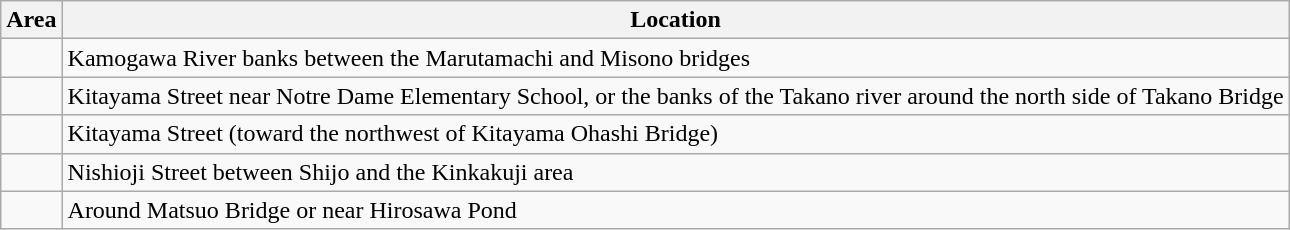<table class="wikitable">
<tr>
<th>Area</th>
<th>Location</th>
</tr>
<tr>
<td></td>
<td>Kamogawa River banks between the Marutamachi and Misono bridges</td>
</tr>
<tr>
<td></td>
<td>Kitayama Street near Notre Dame Elementary School, or the banks of the Takano river around the north side of Takano Bridge</td>
</tr>
<tr>
<td></td>
<td>Kitayama Street (toward the northwest of Kitayama Ohashi Bridge)</td>
</tr>
<tr>
<td></td>
<td>Nishioji Street between Shijo and the Kinkakuji area</td>
</tr>
<tr>
<td></td>
<td>Around Matsuo Bridge or near Hirosawa Pond</td>
</tr>
</table>
